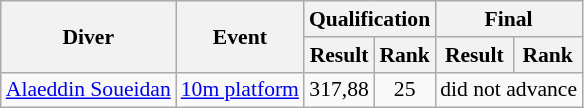<table class=wikitable style="font-size:90%">
<tr>
<th rowspan=2>Diver</th>
<th rowspan=2>Event</th>
<th colspan=2>Qualification</th>
<th colspan=2>Final</th>
</tr>
<tr>
<th>Result</th>
<th>Rank</th>
<th>Result</th>
<th>Rank</th>
</tr>
<tr>
<td><a href='#'>Alaeddin Soueidan</a></td>
<td><a href='#'>10m platform</a></td>
<td align=center>317,88</td>
<td align=center>25</td>
<td align=center colspan=2>did not advance</td>
</tr>
</table>
